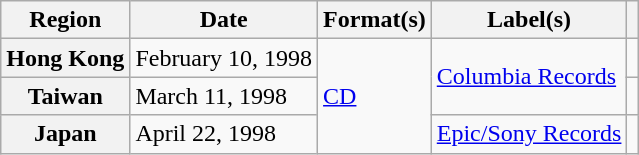<table class="wikitable sortable plainrowheaders">
<tr>
<th scope="col">Region</th>
<th scope="col">Date</th>
<th scope="col">Format(s)</th>
<th scope="col">Label(s)</th>
<th scope="col"></th>
</tr>
<tr>
<th scope="row">Hong Kong</th>
<td>February 10, 1998</td>
<td rowspan="3"><a href='#'>CD</a></td>
<td rowspan="2"><a href='#'>Columbia Records</a></td>
<td align="center"></td>
</tr>
<tr>
<th scope="row">Taiwan</th>
<td>March 11, 1998</td>
<td align="center"></td>
</tr>
<tr>
<th scope="row">Japan</th>
<td>April 22, 1998</td>
<td><a href='#'>Epic/Sony Records</a></td>
<td align="center"></td>
</tr>
</table>
